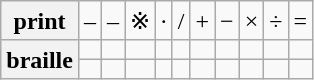<table class="wikitable">
<tr align=center>
<th>print</th>
<td>–</td>
<td>–</td>
<td>※</td>
<td>·</td>
<td>/</td>
<td>+</td>
<td>−</td>
<td>×</td>
<td>÷</td>
<td>=</td>
</tr>
<tr align=center>
<th rowspan=2>braille</th>
<td></td>
<td></td>
<td></td>
<td></td>
<td></td>
<td></td>
<td></td>
<td></td>
<td></td>
<td></td>
</tr>
<tr align=center>
<td></td>
<td></td>
<td></td>
<td></td>
<td></td>
<td></td>
<td></td>
<td></td>
<td></td>
<td></td>
</tr>
</table>
